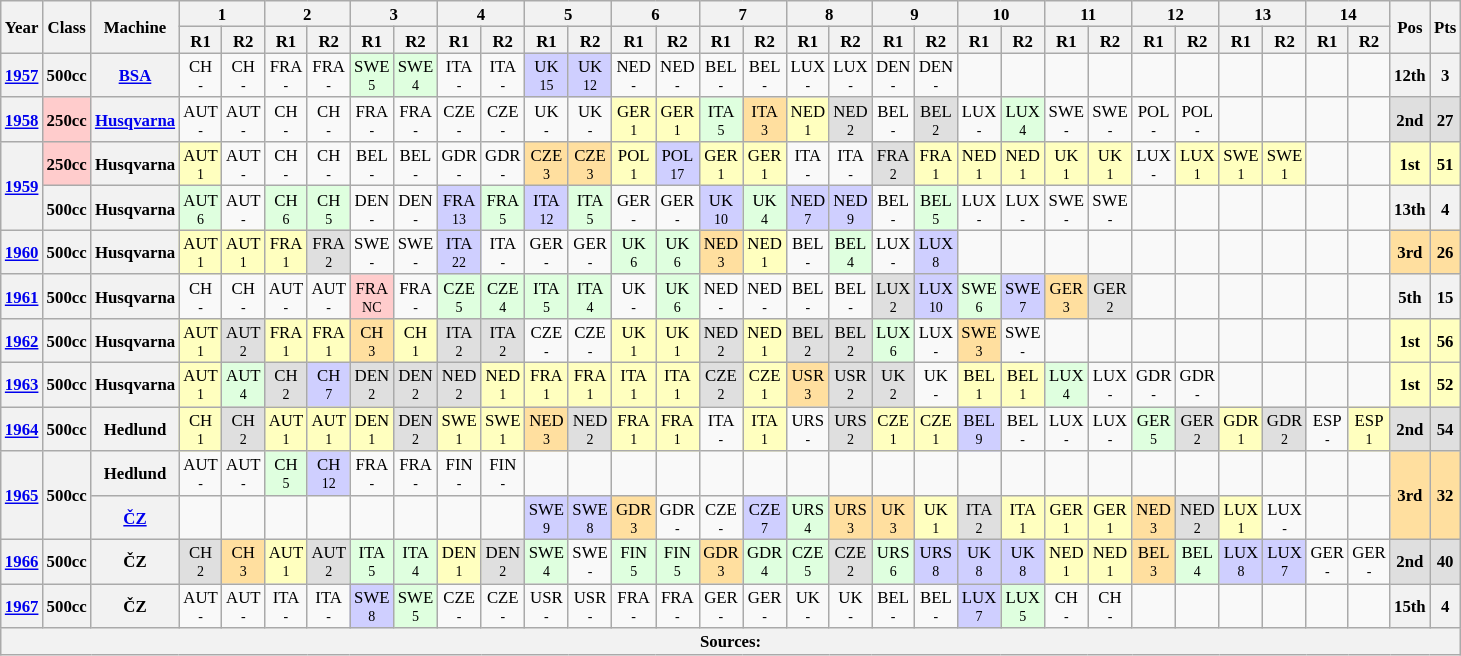<table class="wikitable" style="text-align:center; font-size:70%">
<tr>
<th valign="middle" rowspan=2>Year</th>
<th valign="middle" rowspan=2>Class</th>
<th valign="middle" rowspan=2>Machine</th>
<th colspan=2>1</th>
<th colspan=2>2</th>
<th colspan=2>3</th>
<th colspan=2>4</th>
<th colspan=2>5</th>
<th colspan=2>6</th>
<th colspan=2>7</th>
<th colspan=2>8</th>
<th colspan=2>9</th>
<th colspan=2>10</th>
<th colspan=2>11</th>
<th colspan=2>12</th>
<th colspan=2>13</th>
<th colspan=2>14</th>
<th rowspan=2>Pos</th>
<th rowspan=2>Pts</th>
</tr>
<tr>
<th>R1</th>
<th>R2</th>
<th>R1</th>
<th>R2</th>
<th>R1</th>
<th>R2</th>
<th>R1</th>
<th>R2</th>
<th>R1</th>
<th>R2</th>
<th>R1</th>
<th>R2</th>
<th>R1</th>
<th>R2</th>
<th>R1</th>
<th>R2</th>
<th>R1</th>
<th>R2</th>
<th>R1</th>
<th>R2</th>
<th>R1</th>
<th>R2</th>
<th>R1</th>
<th>R2</th>
<th>R1</th>
<th>R2</th>
<th>R1</th>
<th>R2</th>
</tr>
<tr>
<th><a href='#'>1957</a></th>
<th>500cc</th>
<th><a href='#'>BSA</a></th>
<td>CH<br><small>-</small></td>
<td>CH<br><small>-</small></td>
<td>FRA<br><small>-</small></td>
<td>FRA<br><small>-</small></td>
<td style="background:#dfffdf;">SWE<br><small>5</small></td>
<td style="background:#dfffdf;">SWE<br><small>4</small></td>
<td>ITA<br><small>-</small></td>
<td>ITA<br><small>-</small></td>
<td style="background:#cfcfff;">UK<br><small>15</small></td>
<td style="background:#cfcfff;">UK<br><small>12</small></td>
<td>NED<br><small>-</small></td>
<td>NED<br><small>-</small></td>
<td>BEL<br><small>-</small></td>
<td>BEL<br><small>-</small></td>
<td>LUX<br><small>-</small></td>
<td>LUX<br><small>-</small></td>
<td>DEN<br><small>-</small></td>
<td>DEN<br><small>-</small></td>
<td></td>
<td></td>
<td></td>
<td></td>
<td></td>
<td></td>
<td></td>
<td></td>
<td></td>
<td></td>
<th>12th</th>
<th>3</th>
</tr>
<tr>
<th><a href='#'>1958</a></th>
<th style="background:#fcc;">250cc</th>
<th><a href='#'>Husqvarna</a></th>
<td>AUT<br><small>-</small></td>
<td>AUT<br><small>-</small></td>
<td>CH<br><small>-</small></td>
<td>CH<br><small>-</small></td>
<td>FRA<br><small>-</small></td>
<td>FRA<br><small>-</small></td>
<td>CZE<br><small>-</small></td>
<td>CZE<br><small>-</small></td>
<td>UK<br><small>-</small></td>
<td>UK<br><small>-</small></td>
<td style="background:#ffffbf;">GER<br><small>1</small></td>
<td style="background:#ffffbf;">GER<br><small>1</small></td>
<td style="background:#dfffdf;">ITA<br><small>5</small></td>
<td style="background:#ffdf9f;">ITA<br><small>3</small></td>
<td style="background:#ffffbf;">NED<br><small>1</small></td>
<td style="background:#dfdfdf;">NED<br><small>2</small></td>
<td>BEL<br><small>-</small></td>
<td style="background:#dfdfdf;">BEL<br><small>2</small></td>
<td>LUX<br><small>-</small></td>
<td style="background:#dfffdf;">LUX<br><small>4</small></td>
<td>SWE<br><small>-</small></td>
<td>SWE<br><small>-</small></td>
<td>POL<br><small>-</small></td>
<td>POL<br><small>-</small></td>
<td></td>
<td></td>
<td></td>
<td></td>
<th style="background:#DFDFDF;">2nd</th>
<th style="background:#DFDFDF;">27</th>
</tr>
<tr>
<th rowspan=2><a href='#'>1959</a></th>
<th style="background:#fcc;">250cc</th>
<th>Husqvarna</th>
<td style="background:#ffffbf;">AUT<br><small>1</small></td>
<td>AUT<br><small>-</small></td>
<td>CH<br><small>-</small></td>
<td>CH<br><small>-</small></td>
<td>BEL<br><small>-</small></td>
<td>BEL<br><small>-</small></td>
<td>GDR<br><small>-</small></td>
<td>GDR<br><small>-</small></td>
<td style="background:#ffdf9f;">CZE<br><small>3</small></td>
<td style="background:#ffdf9f;">CZE<br><small>3</small></td>
<td style="background:#ffffbf;">POL<br><small>1</small></td>
<td style="background:#cfcfff;">POL<br><small>17</small></td>
<td style="background:#ffffbf;">GER<br><small>1</small></td>
<td style="background:#ffffbf;">GER<br><small>1</small></td>
<td>ITA<br><small>-</small></td>
<td>ITA<br><small>-</small></td>
<td style="background:#dfdfdf;">FRA<br><small>2</small></td>
<td style="background:#ffffbf;">FRA<br><small>1</small></td>
<td style="background:#ffffbf;">NED<br><small>1</small></td>
<td style="background:#ffffbf;">NED<br><small>1</small></td>
<td style="background:#ffffbf;">UK<br><small>1</small></td>
<td style="background:#ffffbf;">UK<br><small>1</small></td>
<td>LUX<br><small>-</small></td>
<td style="background:#ffffbf;">LUX<br><small>1</small></td>
<td style="background:#ffffbf;">SWE<br><small>1</small></td>
<td style="background:#ffffbf;">SWE<br><small>1</small></td>
<td></td>
<td></td>
<th style="background:#FFFFBF;">1st</th>
<th style="background:#FFFFBF;">51</th>
</tr>
<tr>
<th>500cc</th>
<th>Husqvarna</th>
<td style="background:#dfffdf;">AUT<br><small>6</small></td>
<td>AUT<br><small>-</small></td>
<td style="background:#dfffdf;">CH<br><small>6</small></td>
<td style="background:#dfffdf;">CH<br><small>5</small></td>
<td>DEN<br><small>-</small></td>
<td>DEN<br><small>-</small></td>
<td style="background:#cfcfff;">FRA<br><small>13</small></td>
<td style="background:#dfffdf;">FRA<br><small>5</small></td>
<td style="background:#cfcfff;">ITA<br><small>12</small></td>
<td style="background:#dfffdf;">ITA<br><small>5</small></td>
<td>GER<br><small>-</small></td>
<td>GER<br><small>-</small></td>
<td style="background:#cfcfff;">UK<br><small>10</small></td>
<td style="background:#dfffdf;">UK<br><small>4</small></td>
<td style="background:#cfcfff;">NED<br><small>7</small></td>
<td style="background:#cfcfff;">NED<br><small>9</small></td>
<td>BEL<br><small>-</small></td>
<td style="background:#dfffdf;">BEL<br><small>5</small></td>
<td>LUX<br><small>-</small></td>
<td>LUX<br><small>-</small></td>
<td>SWE<br><small>-</small></td>
<td>SWE<br><small>-</small></td>
<td></td>
<td></td>
<td></td>
<td></td>
<td></td>
<td></td>
<th>13th</th>
<th>4</th>
</tr>
<tr>
<th><a href='#'>1960</a></th>
<th>500cc</th>
<th>Husqvarna</th>
<td style="background:#ffffbf;">AUT<br><small>1</small></td>
<td style="background:#ffffbf;">AUT<br><small>1</small></td>
<td style="background:#ffffbf;">FRA<br><small>1</small></td>
<td style="background:#dfdfdf;">FRA<br><small>2</small></td>
<td>SWE<br><small>-</small></td>
<td>SWE<br><small>-</small></td>
<td style="background:#cfcfff;">ITA<br><small>22</small></td>
<td>ITA<br><small>-</small></td>
<td>GER<br><small>-</small></td>
<td>GER<br><small>-</small></td>
<td style="background:#dfffdf;">UK<br><small>6</small></td>
<td style="background:#dfffdf;">UK<br><small>6</small></td>
<td style="background:#ffdf9f;">NED<br><small>3</small></td>
<td style="background:#ffffbf;">NED<br><small>1</small></td>
<td>BEL<br><small>-</small></td>
<td style="background:#dfffdf;">BEL<br><small>4</small></td>
<td>LUX<br><small>-</small></td>
<td style="background:#cfcfff;">LUX<br><small>8</small></td>
<td></td>
<td></td>
<td></td>
<td></td>
<td></td>
<td></td>
<td></td>
<td></td>
<td></td>
<td></td>
<th style="background:#FFDF9F;">3rd</th>
<th style="background:#FFDF9F;">26</th>
</tr>
<tr>
<th><a href='#'>1961</a></th>
<th>500cc</th>
<th>Husqvarna</th>
<td>CH<br><small>-</small></td>
<td>CH<br><small>-</small></td>
<td>AUT<br><small>-</small></td>
<td>AUT<br><small>-</small></td>
<td style="background:#fcc;">FRA<br><small>NC</small></td>
<td>FRA<br><small>-</small></td>
<td style="background:#dfffdf;">CZE<br><small>5</small></td>
<td style="background:#dfffdf;">CZE<br><small>4</small></td>
<td style="background:#dfffdf;">ITA<br><small>5</small></td>
<td style="background:#dfffdf;">ITA<br><small>4</small></td>
<td>UK<br><small>-</small></td>
<td style="background:#dfffdf;">UK<br><small>6</small></td>
<td>NED<br><small>-</small></td>
<td>NED<br><small>-</small></td>
<td>BEL<br><small>-</small></td>
<td>BEL<br><small>-</small></td>
<td style="background:#dfdfdf;">LUX<br><small>2</small></td>
<td style="background:#cfcfff;">LUX<br><small>10</small></td>
<td style="background:#dfffdf;">SWE<br><small>6</small></td>
<td style="background:#cfcfff;">SWE<br><small>7</small></td>
<td style="background:#ffdf9f;">GER<br><small>3</small></td>
<td style="background:#dfdfdf;">GER<br><small>2</small></td>
<td></td>
<td></td>
<td></td>
<td></td>
<td></td>
<td></td>
<th>5th</th>
<th>15</th>
</tr>
<tr>
<th><a href='#'>1962</a></th>
<th>500cc</th>
<th>Husqvarna</th>
<td style="background:#ffffbf;">AUT<br><small>1</small></td>
<td style="background:#dfdfdf;">AUT<br><small>2</small></td>
<td style="background:#ffffbf;">FRA<br><small>1</small></td>
<td style="background:#ffffbf;">FRA<br><small>1</small></td>
<td style="background:#ffdf9f;">CH<br><small>3</small></td>
<td style="background:#ffffbf;">CH<br><small>1</small></td>
<td style="background:#dfdfdf;">ITA<br><small>2</small></td>
<td style="background:#dfdfdf;">ITA<br><small>2</small></td>
<td>CZE<br><small>-</small></td>
<td>CZE<br><small>-</small></td>
<td style="background:#ffffbf;">UK<br><small>1</small></td>
<td style="background:#ffffbf;">UK<br><small>1</small></td>
<td style="background:#dfdfdf;">NED<br><small>2</small></td>
<td style="background:#ffffbf;">NED<br><small>1</small></td>
<td style="background:#dfdfdf;">BEL<br><small>2</small></td>
<td style="background:#dfdfdf;">BEL<br><small>2</small></td>
<td style="background:#dfffdf;">LUX<br><small>6</small></td>
<td>LUX<br><small>-</small></td>
<td style="background:#ffdf9f;">SWE<br><small>3</small></td>
<td>SWE<br><small>-</small></td>
<td></td>
<td></td>
<td></td>
<td></td>
<td></td>
<td></td>
<td></td>
<td></td>
<th style="background:#FFFFBF;">1st</th>
<th style="background:#FFFFBF;">56</th>
</tr>
<tr>
<th><a href='#'>1963</a></th>
<th>500cc</th>
<th>Husqvarna</th>
<td style="background:#ffffbf;">AUT<br><small>1</small></td>
<td style="background:#dfffdf;">AUT<br><small>4</small></td>
<td style="background:#dfdfdf;">CH<br><small>2</small></td>
<td style="background:#cfcfff;">CH<br><small>7</small></td>
<td style="background:#dfdfdf;">DEN<br><small>2</small></td>
<td style="background:#dfdfdf;">DEN<br><small>2</small></td>
<td style="background:#dfdfdf;">NED<br><small>2</small></td>
<td style="background:#ffffbf;">NED<br><small>1</small></td>
<td style="background:#ffffbf;">FRA<br><small>1</small></td>
<td style="background:#ffffbf;">FRA<br><small>1</small></td>
<td style="background:#ffffbf;">ITA<br><small>1</small></td>
<td style="background:#ffffbf;">ITA<br><small>1</small></td>
<td style="background:#dfdfdf;">CZE<br><small>2</small></td>
<td style="background:#ffffbf;">CZE<br><small>1</small></td>
<td style="background:#ffdf9f;">USR<br><small>3</small></td>
<td style="background:#dfdfdf;">USR<br><small>2</small></td>
<td style="background:#dfdfdf;">UK<br><small>2</small></td>
<td>UK<br><small>-</small></td>
<td style="background:#ffffbf;">BEL<br><small>1</small></td>
<td style="background:#ffffbf;">BEL<br><small>1</small></td>
<td style="background:#dfffdf;">LUX<br><small>4</small></td>
<td>LUX<br><small>-</small></td>
<td>GDR<br><small>-</small></td>
<td>GDR<br><small>-</small></td>
<td></td>
<td></td>
<td></td>
<td></td>
<th style="background:#FFFFBF;">1st</th>
<th style="background:#FFFFBF;">52</th>
</tr>
<tr>
<th><a href='#'>1964</a></th>
<th>500cc</th>
<th>Hedlund</th>
<td style="background:#ffffbf;">CH<br><small>1</small></td>
<td style="background:#dfdfdf;">CH<br><small>2</small></td>
<td style="background:#ffffbf;">AUT<br><small>1</small></td>
<td style="background:#ffffbf;">AUT<br><small>1</small></td>
<td style="background:#ffffbf;">DEN<br><small>1</small></td>
<td style="background:#dfdfdf;">DEN<br><small>2</small></td>
<td style="background:#ffffbf;">SWE<br><small>1</small></td>
<td style="background:#ffffbf;">SWE<br><small>1</small></td>
<td style="background:#ffdf9f;">NED<br><small>3</small></td>
<td style="background:#dfdfdf;">NED<br><small>2</small></td>
<td style="background:#ffffbf;">FRA<br><small>1</small></td>
<td style="background:#ffffbf;">FRA<br><small>1</small></td>
<td>ITA<br><small>-</small></td>
<td style="background:#ffffbf;">ITA<br><small>1</small></td>
<td>URS<br><small>-</small></td>
<td style="background:#dfdfdf;">URS<br><small>2</small></td>
<td style="background:#ffffbf;">CZE<br><small>1</small></td>
<td style="background:#ffffbf;">CZE<br><small>1</small></td>
<td style="background:#cfcfff;">BEL<br><small>9</small></td>
<td>BEL<br><small>-</small></td>
<td>LUX<br><small>-</small></td>
<td>LUX<br><small>-</small></td>
<td style="background:#dfffdf;">GER<br><small>5</small></td>
<td style="background:#dfdfdf;">GER<br><small>2</small></td>
<td style="background:#ffffbf;">GDR<br><small>1</small></td>
<td style="background:#dfdfdf;">GDR<br><small>2</small></td>
<td>ESP<br><small>-</small></td>
<td style="background:#ffffbf;">ESP<br><small>1</small></td>
<th style="background:#DFDFDF;">2nd</th>
<th style="background:#DFDFDF;">54</th>
</tr>
<tr>
<th rowspan=2><a href='#'>1965</a></th>
<th rowspan=2>500cc</th>
<th>Hedlund</th>
<td>AUT<br><small>-</small></td>
<td>AUT<br><small>-</small></td>
<td style="background:#dfffdf;">CH<br><small>5</small></td>
<td style="background:#cfcfff;">CH<br><small>12</small></td>
<td>FRA<br><small>-</small></td>
<td>FRA<br><small>-</small></td>
<td>FIN<br><small>-</small></td>
<td>FIN<br><small>-</small></td>
<td></td>
<td></td>
<td></td>
<td></td>
<td></td>
<td></td>
<td></td>
<td></td>
<td></td>
<td></td>
<td></td>
<td></td>
<td></td>
<td></td>
<td></td>
<td></td>
<td></td>
<td></td>
<td></td>
<td></td>
<th rowspan=2 style="background:#FFDF9F;">3rd</th>
<th rowspan=2 style="background:#FFDF9F;">32</th>
</tr>
<tr>
<th><a href='#'>ČZ</a></th>
<td></td>
<td></td>
<td></td>
<td></td>
<td></td>
<td></td>
<td></td>
<td></td>
<td style="background:#cfcfff;">SWE<br><small>9</small></td>
<td style="background:#cfcfff;">SWE<br><small>8</small></td>
<td style="background:#ffdf9f;">GDR<br><small>3</small></td>
<td>GDR<br><small>-</small></td>
<td>CZE<br><small>-</small></td>
<td style="background:#cfcfff;">CZE<br><small>7</small></td>
<td style="background:#dfffdf;">URS<br><small>4</small></td>
<td style="background:#ffdf9f;">URS<br><small>3</small></td>
<td style="background:#ffdf9f;">UK<br><small>3</small></td>
<td style="background:#ffffbf;">UK<br><small>1</small></td>
<td style="background:#dfdfdf;">ITA<br><small>2</small></td>
<td style="background:#ffffbf;">ITA<br><small>1</small></td>
<td style="background:#ffffbf;">GER<br><small>1</small></td>
<td style="background:#ffffbf;">GER<br><small>1</small></td>
<td style="background:#ffdf9f;">NED<br><small>3</small></td>
<td style="background:#dfdfdf;">NED<br><small>2</small></td>
<td style="background:#ffffbf;">LUX<br><small>1</small></td>
<td>LUX<br><small>-</small></td>
<td></td>
<td></td>
</tr>
<tr>
<th><a href='#'>1966</a></th>
<th>500cc</th>
<th>ČZ</th>
<td style="background:#dfdfdf;">CH<br><small>2</small></td>
<td style="background:#ffdf9f;">CH<br><small>3</small></td>
<td style="background:#ffffbf;">AUT<br><small>1</small></td>
<td style="background:#dfdfdf;">AUT<br><small>2</small></td>
<td style="background:#dfffdf;">ITA<br><small>5</small></td>
<td style="background:#dfffdf;">ITA<br><small>4</small></td>
<td style="background:#ffffbf;">DEN<br><small>1</small></td>
<td style="background:#dfdfdf;">DEN<br><small>2</small></td>
<td style="background:#dfffdf;">SWE<br><small>4</small></td>
<td>SWE<br><small>-</small></td>
<td style="background:#dfffdf;">FIN<br><small>5</small></td>
<td style="background:#dfffdf;">FIN<br><small>5</small></td>
<td style="background:#ffdf9f;">GDR<br><small>3</small></td>
<td style="background:#dfffdf;">GDR<br><small>4</small></td>
<td style="background:#dfffdf;">CZE<br><small>5</small></td>
<td style="background:#dfdfdf;">CZE<br><small>2</small></td>
<td style="background:#dfffdf;">URS<br><small>6</small></td>
<td style="background:#cfcfff;">URS<br><small>8</small></td>
<td style="background:#cfcfff;">UK<br><small>8</small></td>
<td style="background:#cfcfff;">UK<br><small>8</small></td>
<td style="background:#ffffbf;">NED<br><small>1</small></td>
<td style="background:#ffffbf;">NED<br><small>1</small></td>
<td style="background:#ffdf9f;">BEL<br><small>3</small></td>
<td style="background:#dfffdf;">BEL<br><small>4</small></td>
<td style="background:#cfcfff;">LUX<br><small>8</small></td>
<td style="background:#cfcfff;">LUX<br><small>7</small></td>
<td>GER<br><small>-</small></td>
<td>GER<br><small>-</small></td>
<th style="background:#DFDFDF;">2nd</th>
<th style="background:#DFDFDF;">40</th>
</tr>
<tr>
<th><a href='#'>1967</a></th>
<th>500cc</th>
<th>ČZ</th>
<td>AUT<br><small>-</small></td>
<td>AUT<br><small>-</small></td>
<td>ITA<br><small>-</small></td>
<td>ITA<br><small>-</small></td>
<td style="background:#cfcfff;">SWE<br><small>8</small></td>
<td style="background:#dfffdf;">SWE<br><small>5</small></td>
<td>CZE<br><small>-</small></td>
<td>CZE<br><small>-</small></td>
<td>USR<br><small>-</small></td>
<td>USR<br><small>-</small></td>
<td>FRA<br><small>-</small></td>
<td>FRA<br><small>-</small></td>
<td>GER<br><small>-</small></td>
<td>GER<br><small>-</small></td>
<td>UK<br><small>-</small></td>
<td>UK<br><small>-</small></td>
<td>BEL<br><small>-</small></td>
<td>BEL<br><small>-</small></td>
<td style="background:#cfcfff;">LUX<br><small>7</small></td>
<td style="background:#dfffdf;">LUX<br><small>5</small></td>
<td>CH<br><small>-</small></td>
<td>CH<br><small>-</small></td>
<td></td>
<td></td>
<td></td>
<td></td>
<td></td>
<td></td>
<th>15th</th>
<th>4</th>
</tr>
<tr>
<th colspan=35>Sources:</th>
</tr>
</table>
